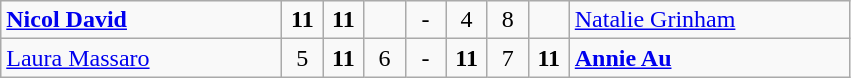<table class="wikitable">
<tr>
<td width=180> <strong><a href='#'>Nicol David</a></strong></td>
<td style="width:20px; text-align:center;"><strong>11</strong></td>
<td style="width:20px; text-align:center;"><strong>11</strong></td>
<td style="width:20px; text-align:center;"></td>
<td style="width:20px; text-align:center;">-</td>
<td style="width:20px; text-align:center;">4</td>
<td style="width:20px; text-align:center;">8</td>
<td style="width:20px; text-align:center;"></td>
<td width=180> <a href='#'>Natalie Grinham</a></td>
</tr>
<tr>
<td> <a href='#'>Laura Massaro</a></td>
<td style="text-align:center;">5</td>
<td style="text-align:center;"><strong>11</strong></td>
<td style="text-align:center;">6</td>
<td style="text-align:center;">-</td>
<td style="text-align:center;"><strong>11</strong></td>
<td style="text-align:center;">7</td>
<td style="text-align:center;"><strong>11</strong></td>
<td> <strong><a href='#'>Annie Au</a></strong></td>
</tr>
</table>
